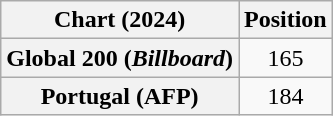<table class="wikitable plainrowheaders" style="text-align:center">
<tr>
<th scope="col">Chart (2024)</th>
<th scope="col">Position</th>
</tr>
<tr>
<th scope="row">Global 200 (<em>Billboard</em>)</th>
<td>165</td>
</tr>
<tr>
<th scope="row">Portugal (AFP)</th>
<td>184</td>
</tr>
</table>
